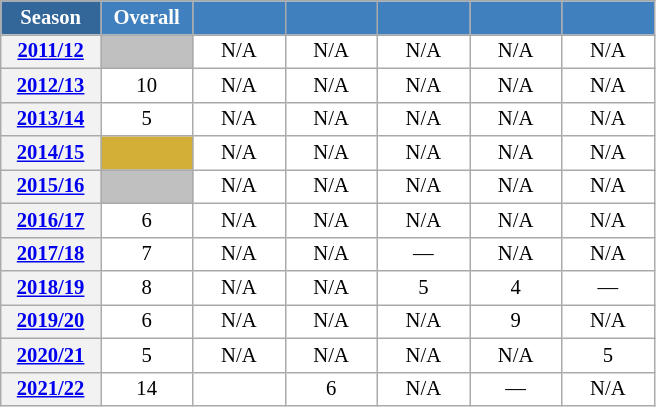<table class="wikitable" style="font-size:86%; text-align:center; border:grey solid 1px; border-collapse:collapse; background:#ffffff;">
<tr>
<th style="background-color:#369; color:white; width:60px;"> Season </th>
<th style="background-color:#4180be; color:white; width:55px;">Overall</th>
<th style="background-color:#4180be; color:white; width:55px;"></th>
<th style="background-color:#4180be; color:white; width:55px;"></th>
<th style="background-color:#4180be; color:white; width:55px;"></th>
<th style="background-color:#4180be; color:white; width:55px;"></th>
<th style="background-color:#4180be; color:white; width:55px;"></th>
</tr>
<tr>
<th scope=row align=center><a href='#'>2011/12</a></th>
<td align=center bgcolor=silver></td>
<td align=center>N/A</td>
<td align=center>N/A</td>
<td align=center>N/A</td>
<td align=center>N/A</td>
<td align=center>N/A</td>
</tr>
<tr>
<th scope=row align=center><a href='#'>2012/13</a></th>
<td align=center>10</td>
<td align=center>N/A</td>
<td align=center>N/A</td>
<td align=center>N/A</td>
<td align=center>N/A</td>
<td align=center>N/A</td>
</tr>
<tr>
<th scope=row align=center><a href='#'>2013/14</a></th>
<td align=center>5</td>
<td align=center>N/A</td>
<td align=center>N/A</td>
<td align=center>N/A</td>
<td align=center>N/A</td>
<td align=center>N/A</td>
</tr>
<tr>
<th scope=row align=center><a href='#'>2014/15</a></th>
<td align=center bgcolor=#D4AF37></td>
<td align=center>N/A</td>
<td align=center>N/A</td>
<td align=center>N/A</td>
<td align=center>N/A</td>
<td align=center>N/A</td>
</tr>
<tr>
<th scope=row align=center><a href='#'>2015/16</a></th>
<td align=center bgcolor=silver></td>
<td align=center>N/A</td>
<td align=center>N/A</td>
<td align=center>N/A</td>
<td align=center>N/A</td>
<td align=center>N/A</td>
</tr>
<tr>
<th scope=row align=center><a href='#'>2016/17</a></th>
<td align=center>6</td>
<td align=center>N/A</td>
<td align=center>N/A</td>
<td align=center>N/A</td>
<td align=center>N/A</td>
<td align=center>N/A</td>
</tr>
<tr>
<th scope=row align=center><a href='#'>2017/18</a></th>
<td align=center>7</td>
<td align=center>N/A</td>
<td align=center>N/A</td>
<td align=center>—</td>
<td align=center>N/A</td>
<td align=center>N/A</td>
</tr>
<tr>
<th scope=row align=center><a href='#'>2018/19</a></th>
<td align=center>8</td>
<td align=center>N/A</td>
<td align=center>N/A</td>
<td align=center>5</td>
<td align=center>4</td>
<td align=center>—</td>
</tr>
<tr>
<th scope=row align=center><a href='#'>2019/20</a></th>
<td align=center>6</td>
<td align=center>N/A</td>
<td align=center>N/A</td>
<td align=center>N/A</td>
<td align=center>9</td>
<td align=center>N/A</td>
</tr>
<tr>
<th scope=row align=center><a href='#'>2020/21</a></th>
<td align=center>5</td>
<td align=center>N/A</td>
<td align=center>N/A</td>
<td align=center>N/A</td>
<td align=center>N/A</td>
<td align=center>5</td>
</tr>
<tr>
<th scope=row align=center><a href='#'>2021/22</a></th>
<td align=center>14</td>
<td align=center></td>
<td align=center>6</td>
<td align=center>N/A</td>
<td align=center>—</td>
<td align=center>N/A</td>
</tr>
</table>
